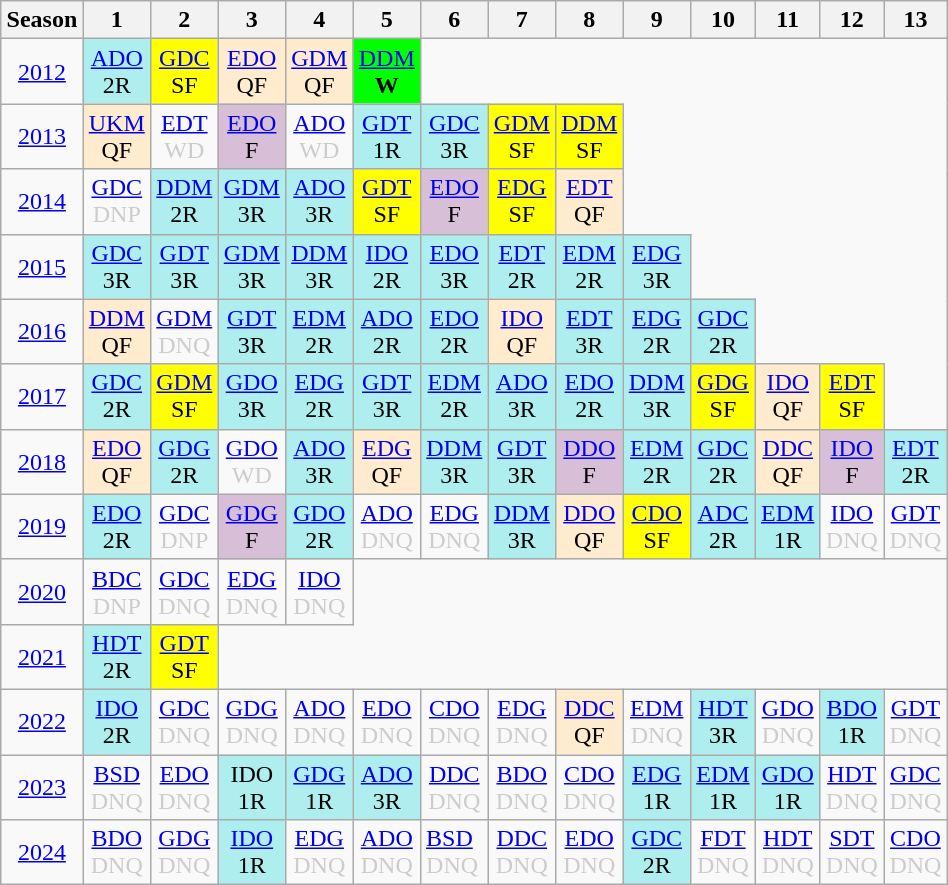<table class="wikitable" style="width:50%; margin:0">
<tr>
<th>Season</th>
<th>1</th>
<th>2</th>
<th>3</th>
<th>4</th>
<th>5</th>
<th>6</th>
<th>7</th>
<th>8</th>
<th>9</th>
<th>10</th>
<th>11</th>
<th>12</th>
<th>13</th>
</tr>
<tr>
<td style="text-align:center;"background:#efefef;"><a href='#'>2012</a></td>
<td style="text-align:center; background:#afeeee;"><a href='#'>ADO</a><br>2R</td>
<td style="text-align:center; background:yellow;"><a href='#'>GDC</a><br>SF</td>
<td style="text-align:center; background:#ffebcd;"><a href='#'>EDO</a><br>QF</td>
<td style="text-align:center; background:#ffebcd;"><a href='#'>GDM</a><br>QF</td>
<td style="text-align:center; background:lime;"><a href='#'>DDM</a><br><strong>W</strong></td>
</tr>
<tr>
<td style="text-align:center;"background:#efefef;"><a href='#'>2013</a></td>
<td style="text-align:center; background:#ffebcd;"><a href='#'>UKM</a><br>QF</td>
<td style="text-align:center; color:#ccc;"><a href='#'>EDT</a><br>WD</td>
<td style="text-align:center; background:thistle;"><a href='#'>EDO</a><br>F</td>
<td style="text-align:center; color:#ccc;"><a href='#'>ADO</a><br>WD</td>
<td style="text-align:center; background:#afeeee;"><a href='#'>GDT</a><br>1R</td>
<td style="text-align:center; background:#afeeee;"><a href='#'>GDC</a><br>3R</td>
<td style="text-align:center; background:yellow;"><a href='#'>GDM</a><br>SF</td>
<td style="text-align:center; background:yellow;"><a href='#'>DDM</a><br>SF</td>
</tr>
<tr>
<td style="text-align:center;"background:#efefef;"><a href='#'>2014</a></td>
<td style="text-align:center; color:#ccc;"><a href='#'>GDC</a><br>DNP</td>
<td style="text-align:center; background:#afeeee;"><a href='#'>DDM</a><br>2R</td>
<td style="text-align:center; background:#afeeee;"><a href='#'>GDM</a><br>3R</td>
<td style="text-align:center; background:#afeeee;"><a href='#'>ADO</a><br>3R</td>
<td style="text-align:center; background:yellow;"><a href='#'>GDT</a><br>SF</td>
<td style="text-align:center; background:thistle;"><a href='#'>EDO</a><br>F</td>
<td style="text-align:center; background:yellow;"><a href='#'>EDG</a><br>SF</td>
<td style="text-align:center; background:#ffebcd;"><a href='#'>EDT</a><br>QF</td>
</tr>
<tr>
<td style="text-align:center;"background:#efefef;"><a href='#'>2015</a></td>
<td style="text-align:center; background:#afeeee;"><a href='#'>GDC</a><br>3R</td>
<td style="text-align:center; background:#afeeee;"><a href='#'>GDT</a><br>3R</td>
<td style="text-align:center; background:#afeeee;"><a href='#'>GDM</a><br>3R</td>
<td style="text-align:center; background:#afeeee;"><a href='#'>DDM</a><br>3R</td>
<td style="text-align:center; background:#afeeee;"><a href='#'>IDO</a><br>2R</td>
<td style="text-align:center; background:#afeeee;"><a href='#'>EDO</a><br>3R</td>
<td style="text-align:center; background:#afeeee;"><a href='#'>EDT</a><br>2R</td>
<td style="text-align:center; background:#afeeee;"><a href='#'>EDM</a><br>2R</td>
<td style="text-align:center; background:#afeeee;"><a href='#'>EDG</a><br>3R</td>
</tr>
<tr>
<td style="text-align:center;"background:#efefef;"><a href='#'>2016</a></td>
<td style="text-align:center; background:#ffebcd;"><a href='#'>DDM</a><br>QF</td>
<td style="text-align:center; color:#ccc;"><a href='#'>GDM</a><br>DNQ</td>
<td style="text-align:center; background:#afeeee;"><a href='#'>GDT</a><br>3R</td>
<td style="text-align:center; background:#afeeee;"><a href='#'>EDM</a><br>2R</td>
<td style="text-align:center; background:#afeeee;"><a href='#'>ADO</a><br>2R</td>
<td style="text-align:center; background:#afeeee;"><a href='#'>EDO</a><br>2R</td>
<td style="text-align:center; background:#ffebcd;"><a href='#'>IDO</a><br>QF</td>
<td style="text-align:center; background:#afeeee;"><a href='#'>EDT</a><br>3R</td>
<td style="text-align:center; background:#afeeee;"><a href='#'>EDG</a><br>2R</td>
<td style="text-align:center; background:#afeeee;"><a href='#'>GDC</a><br>2R</td>
</tr>
<tr>
<td style="text-align:center;"background:#efefef;"><a href='#'>2017</a></td>
<td style="text-align:center; background:#afeeee;"><a href='#'>GDC</a><br>2R</td>
<td style="text-align:center; background:yellow;"><a href='#'>GDM</a><br>SF</td>
<td style="text-align:center; background:#afeeee;"><a href='#'>GDO</a><br>3R</td>
<td style="text-align:center; background:#afeeee;"><a href='#'>EDG</a><br>2R</td>
<td style="text-align:center; background:#afeeee;"><a href='#'>GDT</a><br>3R</td>
<td style="text-align:center; background:#afeeee;"><a href='#'>EDM</a><br>2R</td>
<td style="text-align:center; background:#afeeee;"><a href='#'>ADO</a><br>3R</td>
<td style="text-align:center; background:#afeeee;"><a href='#'>EDO</a><br>2R</td>
<td style="text-align:center; background:#afeeee;"><a href='#'>DDM</a><br>3R</td>
<td style="text-align:center; background:yellow;"><a href='#'>GDG</a><br>SF</td>
<td style="text-align:center; background:#ffebcd;"><a href='#'>IDO</a><br>QF</td>
<td style="text-align:center; background:yellow;"><a href='#'>EDT</a><br>SF</td>
</tr>
<tr>
<td style="text-align:center;"background:#efefef;"><a href='#'>2018</a></td>
<td style="text-align:center; background:#ffebcd;"><a href='#'>EDO</a><br>QF</td>
<td style="text-align:center; background:#afeeee;"><a href='#'>GDG</a><br>2R</td>
<td style="text-align:center; color:#ccc;"><a href='#'>GDO</a><br>WD</td>
<td style="text-align:center; background:#afeeee;"><a href='#'>ADO</a><br>3R</td>
<td style="text-align:center; background:#ffebcd;"><a href='#'>EDG</a><br>QF</td>
<td style="text-align:center; background:#afeeee;"><a href='#'>DDM</a><br>3R</td>
<td style="text-align:center; background:#afeeee;"><a href='#'>GDT</a><br>3R</td>
<td style="text-align:center; background:thistle;"><a href='#'>DDO</a><br>F</td>
<td style="text-align:center; background:#afeeee;"><a href='#'>EDM</a><br>2R</td>
<td style="text-align:center; background:#afeeee;"><a href='#'>GDC</a><br>2R</td>
<td style="text-align:center; background:#ffebcd;"><a href='#'>DDC</a><br>QF</td>
<td style="text-align:center; background:thistle;"><a href='#'>IDO</a><br>F</td>
<td style="text-align:center; background:#afeeee;"><a href='#'>EDT</a><br>2R</td>
</tr>
<tr>
<td style="text-align:center;"background:#efefef;"><a href='#'>2019</a></td>
<td style="text-align:center; background:#afeeee;"><a href='#'>EDO</a><br>2R</td>
<td style="text-align:center; color:#ccc;"><a href='#'>GDC</a><br>DNP</td>
<td style="text-align:center; background:thistle;"><a href='#'>GDG</a><br>F</td>
<td style="text-align:center; background:#afeeee;"><a href='#'>GDO</a><br>2R</td>
<td style="text-align:center; color:#ccc;"><a href='#'>ADO</a><br>DNQ</td>
<td style="text-align:center; color:#ccc;"><a href='#'>EDG</a><br>DNQ</td>
<td style="text-align:center; background:#afeeee;"><a href='#'>DDM</a><br>3R</td>
<td style="text-align:center; background:#ffebcd;"><a href='#'>DDO</a><br>QF</td>
<td style="text-align:center; background:yellow;"><a href='#'>CDO</a><br>SF</td>
<td style="text-align:center; background:#afeeee;"><a href='#'>ADC</a><br>2R</td>
<td style="text-align:center; background:#afeeee;"><a href='#'>EDM</a><br>1R</td>
<td style="text-align:center; color:#ccc;"><a href='#'>IDO</a><br>DNQ</td>
<td style="text-align:center; color:#ccc;"><a href='#'>GDT</a><br>DNQ</td>
</tr>
<tr>
<td style="text-align:center;"background:#efefef;"><a href='#'>2020</a></td>
<td style="text-align:center; color:#ccc;"><a href='#'>BDC</a><br>DNP</td>
<td style="text-align:center; color:#ccc;"><a href='#'>GDC</a><br>DNQ</td>
<td style="text-align:center; color:#ccc;"><a href='#'>EDG</a><br>DNQ</td>
<td style="text-align:center; color:#ccc;"><a href='#'>IDO</a><br>DNQ</td>
</tr>
<tr>
<td style="text-align:center;"background:#efefef;"><a href='#'>2021</a></td>
<td style="text-align:center; background:#afeeee;"><a href='#'>HDT</a><br>2R</td>
<td style="text-align:center; background:yellow;"><a href='#'>GDT</a><br>SF</td>
</tr>
<tr>
<td style="text-align:center;"background:#efefef;"><a href='#'>2022</a></td>
<td style="text-align:center; background:#afeeee;"><a href='#'>IDO</a><br>2R</td>
<td style="text-align:center; color:#ccc;"><a href='#'>GDC</a><br>DNQ</td>
<td style="text-align:center; color:#ccc;"><a href='#'>GDG</a><br>DNQ</td>
<td style="text-align:center; color:#ccc;"><a href='#'>ADO</a><br>DNQ</td>
<td style="text-align:center; color:#ccc;"><a href='#'>EDO</a><br>DNQ</td>
<td style="text-align:center; color:#ccc;"><a href='#'>CDO</a><br>DNQ</td>
<td style="text-align:center; color:#ccc;"><a href='#'>EDG</a><br>DNQ</td>
<td style="text-align:center; background:#ffebcd;"><a href='#'>DDC</a><br>QF</td>
<td style="text-align:center; color:#ccc;"><a href='#'>EDM</a><br>DNQ</td>
<td style="text-align:center; background:#afeeee;"><a href='#'>HDT</a><br>3R</td>
<td style="text-align:center; color:#ccc;"><a href='#'>GDO</a><br>DNQ</td>
<td style="text-align:center; background:#afeeee;"><a href='#'>BDO</a><br>1R</td>
<td style="text-align:center; color:#ccc;"><a href='#'>GDT</a><br>DNQ</td>
</tr>
<tr>
<td style="text-align:center;"background:#efefef;"><a href='#'>2023</a></td>
<td style="text-align:center; color:#ccc;"><a href='#'>BSD</a><br>DNQ</td>
<td style="text-align:center; color:#ccc;"><a href='#'>EDO</a><br>DNQ</td>
<td style="text-align:center; background:#afeeee;">IDO<br>1R</td>
<td style="text-align:center; background:#afeeee;"><a href='#'>GDG</a><br>1R</td>
<td style="text-align:center; background:#afeeee;"><a href='#'>ADO</a><br>3R</td>
<td style="text-align:center; color:#ccc;"><a href='#'>DDC</a><br>DNQ</td>
<td style="text-align:center; color:#ccc;"><a href='#'>BDO</a><br>DNQ</td>
<td style="text-align:center; color:#ccc;"><a href='#'>CDO</a><br>DNQ</td>
<td style="text-align:center; background:#afeeee;"><a href='#'>EDG</a><br>1R</td>
<td style="text-align:center; background:#afeeee;"><a href='#'>EDM</a><br>1R</td>
<td style="text-align:center; background:#afeeee;"><a href='#'>GDO</a><br>1R</td>
<td style="text-align:center; color:#ccc;"><a href='#'>HDT</a><br>DNQ</td>
<td style="text-align:center; color:#ccc;"><a href='#'>GDC</a><br>DNQ</td>
</tr>
<tr>
<td style="text-align:center;"background:#efefef;"><a href='#'>2024</a></td>
<td style="text-align:center; color:#ccc;"><a href='#'>BDO</a><br>DNQ</td>
<td style="text-align:center; color:#ccc;"><a href='#'>GDG</a><br>DNQ</td>
<td style="text-align:center; background:#afeeee;"><a href='#'>IDO</a><br>1R</td>
<td style="text-align:center; color:#ccc;"><a href='#'>EDG</a><br>DNQ</td>
<td style="text-align:center; color:#ccc;"><a href='#'>ADO</a><br> DNQ</td>
<td style="text-aling:center; color:#ccc;"><a href='#'>BSD</a><br> DNQ</td>
<td style="text-align:center; color:#ccc;"><a href='#'>DDC</a><br> DNQ</td>
<td style="text-align:center; color:#ccc;"><a href='#'>EDO</a><br> DNQ</td>
<td style="text-align:center; background:#afeeee;"><a href='#'>GDC</a><br>2R</td>
<td style="text-align:center; color:#ccc;"><a href='#'>FDT</a><br>DNQ</td>
<td style="text-align:center; color:#ccc;"><a href='#'>HDT</a><br>DNQ</td>
<td style="text-align:center; color:#ccc;"><a href='#'>SDT</a><br>DNQ</td>
<td style="text-align:center; color:#ccc;"><a href='#'>CDO</a><br>DNQ</td>
</tr>
</table>
